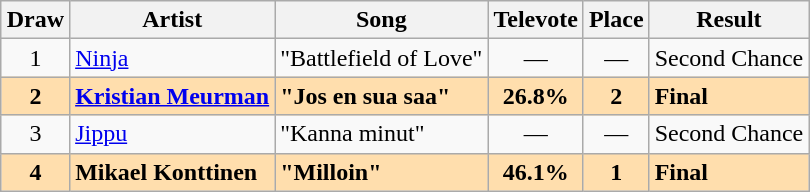<table class="sortable wikitable" style="margin: 1em auto 1em auto; text-align:center">
<tr>
<th>Draw</th>
<th>Artist</th>
<th>Song</th>
<th>Televote</th>
<th>Place</th>
<th>Result</th>
</tr>
<tr>
<td>1</td>
<td align="left"><a href='#'>Ninja</a></td>
<td align="left">"Battlefield of Love"</td>
<td data-sort-value="0">—</td>
<td data-sort-value="3">—</td>
<td align="left">Second Chance</td>
</tr>
<tr style="font-weight:bold; background:navajowhite;">
<td>2</td>
<td align="left"><a href='#'>Kristian Meurman</a></td>
<td align="left">"Jos en sua saa"</td>
<td>26.8%</td>
<td>2</td>
<td align="left">Final</td>
</tr>
<tr>
<td>3</td>
<td align="left"><a href='#'>Jippu</a></td>
<td align="left">"Kanna minut"</td>
<td data-sort-value="0">—</td>
<td data-sort-value="3">—</td>
<td align="left">Second Chance</td>
</tr>
<tr style="font-weight:bold; background:navajowhite;">
<td>4</td>
<td align="left">Mikael Konttinen</td>
<td align="left">"Milloin"</td>
<td>46.1%</td>
<td>1</td>
<td align="left">Final</td>
</tr>
</table>
